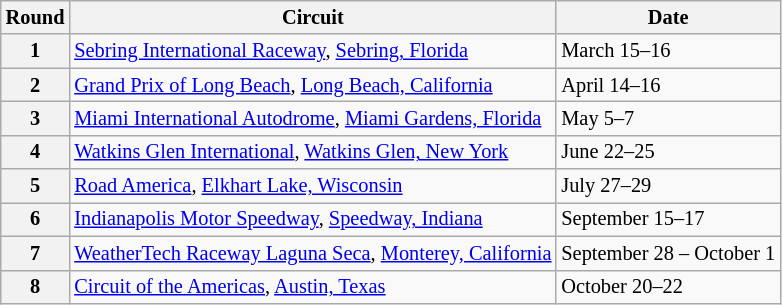<table class="wikitable" style="font-size:85%;">
<tr>
<th>Round</th>
<th>Circuit</th>
<th>Date</th>
</tr>
<tr>
<th>1</th>
<td> <a href='#'>Sebring International Raceway</a>, <a href='#'>Sebring, Florida</a></td>
<td>March 15–16</td>
</tr>
<tr>
<th>2</th>
<td> <a href='#'>Grand Prix of Long Beach</a>, <a href='#'>Long Beach, California</a></td>
<td>April 14–16</td>
</tr>
<tr>
<th>3</th>
<td> <a href='#'>Miami International Autodrome</a>, <a href='#'>Miami Gardens, Florida</a></td>
<td>May 5–7</td>
</tr>
<tr>
<th>4</th>
<td> <a href='#'>Watkins Glen International</a>, <a href='#'>Watkins Glen, New York</a></td>
<td>June 22–25</td>
</tr>
<tr>
<th>5</th>
<td> <a href='#'>Road America</a>, <a href='#'>Elkhart Lake, Wisconsin</a></td>
<td>July 27–29</td>
</tr>
<tr>
<th>6</th>
<td> <a href='#'>Indianapolis Motor Speedway</a>, <a href='#'>Speedway, Indiana</a></td>
<td>September 15–17</td>
</tr>
<tr>
<th>7</th>
<td> <a href='#'>WeatherTech Raceway Laguna Seca</a>, <a href='#'>Monterey, California</a></td>
<td>September 28 – October 1</td>
</tr>
<tr>
<th>8</th>
<td> <a href='#'>Circuit of the Americas</a>, <a href='#'>Austin, Texas</a></td>
<td>October 20–22</td>
</tr>
</table>
